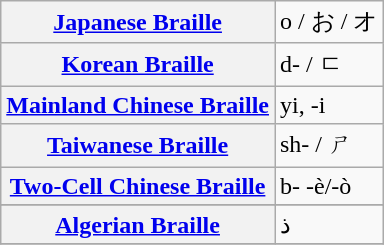<table class="wikitable">
<tr>
<th align=left><a href='#'>Japanese Braille</a></th>
<td>o / お / オ </td>
</tr>
<tr>
<th align=left><a href='#'>Korean Braille</a></th>
<td>d- / ㄷ </td>
</tr>
<tr>
<th align=left><a href='#'>Mainland Chinese Braille</a></th>
<td>yi, -i </td>
</tr>
<tr>
<th align=left><a href='#'>Taiwanese Braille</a></th>
<td>sh- / ㄕ</td>
</tr>
<tr>
<th align=left><a href='#'>Two-Cell Chinese Braille</a></th>
<td>b- -è/-ò</td>
</tr>
<tr>
</tr>
<tr>
</tr>
<tr>
<th align=left><a href='#'>Algerian Braille</a></th>
<td>ذ ‎</td>
</tr>
<tr>
</tr>
</table>
